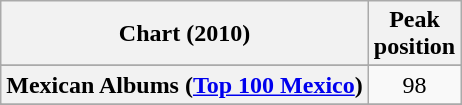<table class="wikitable sortable plainrowheaders" style="text-align:center">
<tr>
<th scope="col">Chart (2010)</th>
<th scope="col">Peak<br>position</th>
</tr>
<tr>
</tr>
<tr>
</tr>
<tr>
</tr>
<tr>
</tr>
<tr>
</tr>
<tr>
</tr>
<tr>
<th scope="row">Mexican Albums (<a href='#'>Top 100 Mexico</a>)</th>
<td>98</td>
</tr>
<tr>
</tr>
<tr>
</tr>
<tr>
</tr>
<tr>
</tr>
<tr>
</tr>
</table>
